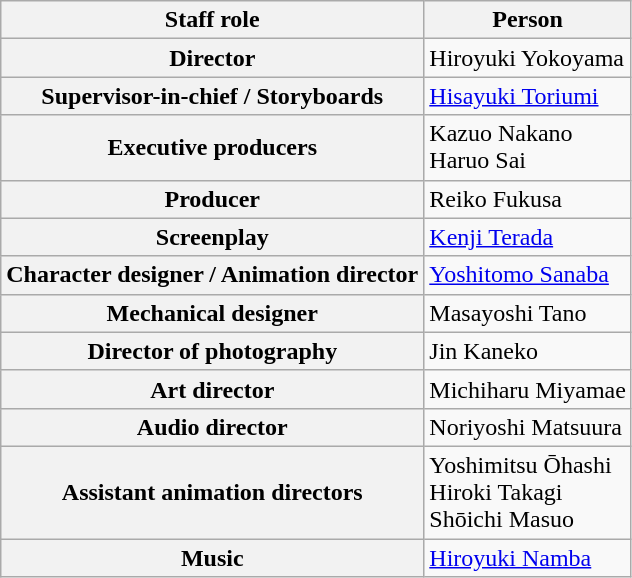<table class="wikitable mw-collapsible">
<tr>
<th>Staff role</th>
<th>Person</th>
</tr>
<tr>
<th>Director</th>
<td>Hiroyuki Yokoyama</td>
</tr>
<tr>
<th>Supervisor-in-chief / Storyboards</th>
<td><a href='#'>Hisayuki Toriumi</a></td>
</tr>
<tr>
<th>Executive producers</th>
<td>Kazuo Nakano<br>Haruo Sai</td>
</tr>
<tr>
<th>Producer</th>
<td>Reiko Fukusa</td>
</tr>
<tr>
<th>Screenplay</th>
<td><a href='#'>Kenji Terada</a></td>
</tr>
<tr>
<th>Character designer / Animation director</th>
<td><a href='#'>Yoshitomo Sanaba</a></td>
</tr>
<tr>
<th>Mechanical designer</th>
<td>Masayoshi Tano</td>
</tr>
<tr>
<th>Director of photography</th>
<td>Jin Kaneko</td>
</tr>
<tr>
<th>Art director</th>
<td>Michiharu Miyamae</td>
</tr>
<tr>
<th>Audio director</th>
<td>Noriyoshi Matsuura</td>
</tr>
<tr>
<th>Assistant animation directors</th>
<td>Yoshimitsu Ōhashi<br>Hiroki Takagi<br>Shōichi Masuo</td>
</tr>
<tr>
<th>Music</th>
<td><a href='#'>Hiroyuki Namba</a></td>
</tr>
</table>
